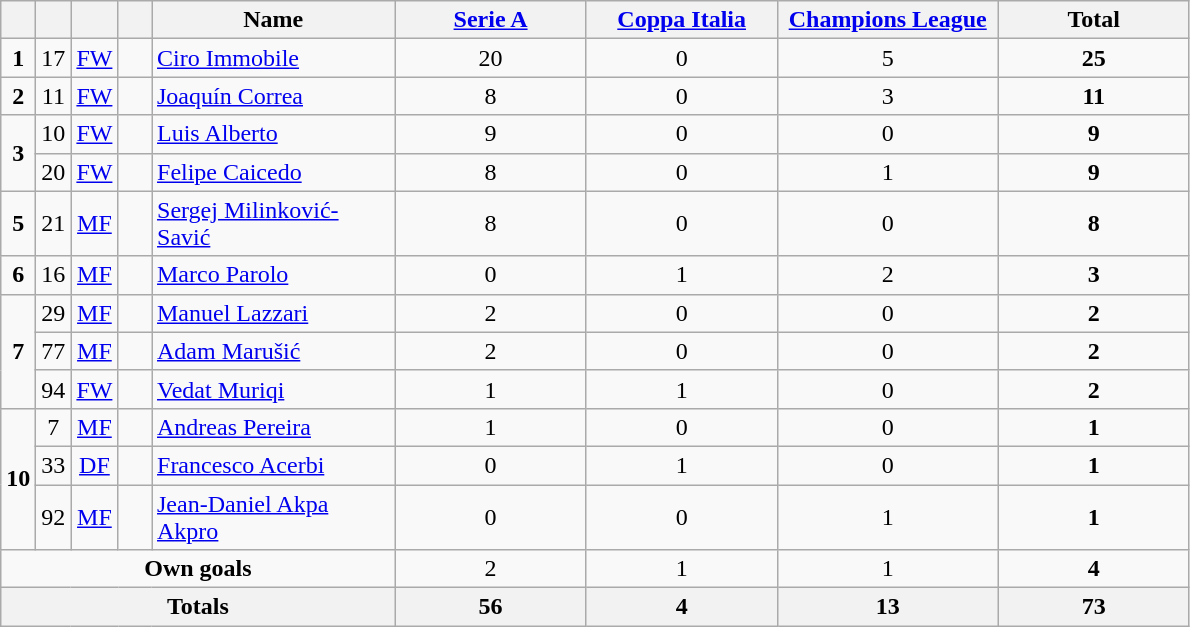<table class="wikitable" style="text-align:center">
<tr>
<th width=15></th>
<th width=15></th>
<th width=15></th>
<th width=15></th>
<th width=155>Name</th>
<th width=120><a href='#'>Serie A</a></th>
<th width=120><a href='#'>Coppa Italia</a></th>
<th width=140><a href='#'>Champions League</a></th>
<th width=120>Total</th>
</tr>
<tr>
<td><strong>1</strong></td>
<td>17</td>
<td><a href='#'>FW</a></td>
<td></td>
<td align=left><a href='#'>Ciro Immobile</a></td>
<td>20</td>
<td>0</td>
<td>5</td>
<td><strong>25</strong></td>
</tr>
<tr>
<td><strong>2</strong></td>
<td>11</td>
<td><a href='#'>FW</a></td>
<td></td>
<td align=left><a href='#'>Joaquín Correa</a></td>
<td>8</td>
<td>0</td>
<td>3</td>
<td><strong>11</strong></td>
</tr>
<tr>
<td rowspan=2><strong>3</strong></td>
<td>10</td>
<td><a href='#'>FW</a></td>
<td></td>
<td align=left><a href='#'>Luis Alberto</a></td>
<td>9</td>
<td>0</td>
<td>0</td>
<td><strong>9</strong></td>
</tr>
<tr>
<td>20</td>
<td><a href='#'>FW</a></td>
<td></td>
<td align=left><a href='#'>Felipe Caicedo</a></td>
<td>8</td>
<td>0</td>
<td>1</td>
<td><strong>9</strong></td>
</tr>
<tr>
<td><strong>5</strong></td>
<td>21</td>
<td><a href='#'>MF</a></td>
<td></td>
<td align=left><a href='#'>Sergej Milinković-Savić</a></td>
<td>8</td>
<td>0</td>
<td>0</td>
<td><strong>8</strong></td>
</tr>
<tr>
<td><strong>6</strong></td>
<td>16</td>
<td><a href='#'>MF</a></td>
<td></td>
<td align=left><a href='#'>Marco Parolo</a></td>
<td>0</td>
<td>1</td>
<td>2</td>
<td><strong>3</strong></td>
</tr>
<tr>
<td rowspan=3><strong>7</strong></td>
<td>29</td>
<td><a href='#'>MF</a></td>
<td></td>
<td align=left><a href='#'>Manuel Lazzari</a></td>
<td>2</td>
<td>0</td>
<td>0</td>
<td><strong>2</strong></td>
</tr>
<tr>
<td>77</td>
<td><a href='#'>MF</a></td>
<td></td>
<td align=left><a href='#'>Adam Marušić</a></td>
<td>2</td>
<td>0</td>
<td>0</td>
<td><strong>2</strong></td>
</tr>
<tr>
<td>94</td>
<td><a href='#'>FW</a></td>
<td></td>
<td align=left><a href='#'>Vedat Muriqi</a></td>
<td>1</td>
<td>1</td>
<td>0</td>
<td><strong>2</strong></td>
</tr>
<tr>
<td rowspan=3><strong>10</strong></td>
<td>7</td>
<td><a href='#'>MF</a></td>
<td></td>
<td align=left><a href='#'>Andreas Pereira</a></td>
<td>1</td>
<td>0</td>
<td>0</td>
<td><strong>1</strong></td>
</tr>
<tr>
<td>33</td>
<td><a href='#'>DF</a></td>
<td></td>
<td align=left><a href='#'>Francesco Acerbi</a></td>
<td>0</td>
<td>1</td>
<td>0</td>
<td><strong>1</strong></td>
</tr>
<tr>
<td>92</td>
<td><a href='#'>MF</a></td>
<td></td>
<td align=left><a href='#'>Jean-Daniel Akpa Akpro</a></td>
<td>0</td>
<td>0</td>
<td>1</td>
<td><strong>1</strong></td>
</tr>
<tr>
<td colspan=5><strong>Own goals</strong></td>
<td>2</td>
<td>1</td>
<td>1</td>
<td><strong>4</strong></td>
</tr>
<tr>
<th colspan=5>Totals</th>
<th>56</th>
<th>4</th>
<th>13</th>
<th>73</th>
</tr>
</table>
